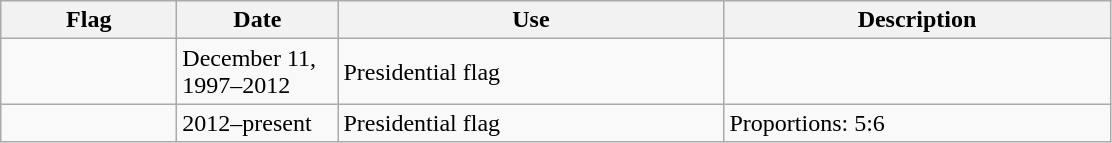<table class="wikitable">
<tr>
<th style="width:110px;">Flag</th>
<th style="width:100px;">Date</th>
<th style="width:250px;">Use</th>
<th style="width:250px;">Description</th>
</tr>
<tr>
<td></td>
<td>December 11, 1997–2012</td>
<td>Presidential flag</td>
<td></td>
</tr>
<tr>
<td></td>
<td>2012–present</td>
<td>Presidential flag</td>
<td>Proportions: 5:6</td>
</tr>
</table>
